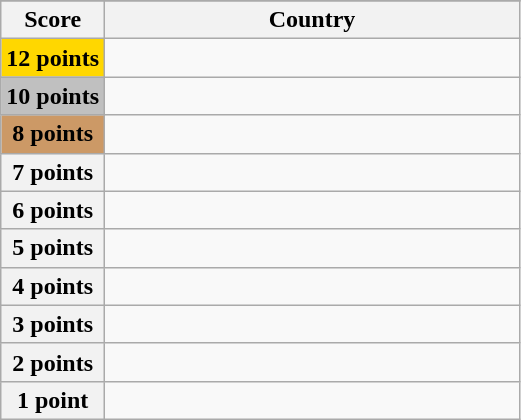<table class="wikitable">
<tr>
</tr>
<tr>
<th scope="col" width="20%">Score</th>
<th scope="col">Country</th>
</tr>
<tr>
<th scope="row" style="background:gold">12 points</th>
<td></td>
</tr>
<tr>
<th scope="row" style="background:silver">10 points</th>
<td></td>
</tr>
<tr>
<th scope="row" style="background:#CC9966">8 points</th>
<td></td>
</tr>
<tr>
<th scope="row">7 points</th>
<td></td>
</tr>
<tr>
<th scope="row">6 points</th>
<td></td>
</tr>
<tr>
<th scope="row">5 points</th>
<td></td>
</tr>
<tr>
<th scope="row">4 points</th>
<td></td>
</tr>
<tr>
<th scope="row">3 points</th>
<td></td>
</tr>
<tr>
<th scope="row">2 points</th>
<td></td>
</tr>
<tr>
<th scope="row">1 point</th>
<td></td>
</tr>
</table>
